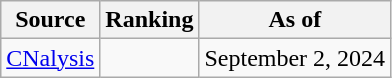<table class="wikitable" style="text-align:center">
<tr>
<th>Source</th>
<th>Ranking</th>
<th>As of</th>
</tr>
<tr>
<td align=left><a href='#'>CNalysis</a></td>
<td></td>
<td>September 2, 2024</td>
</tr>
</table>
